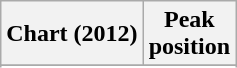<table class="wikitable sortable">
<tr>
<th align="left">Chart (2012)</th>
<th align="center">Peak<br>position</th>
</tr>
<tr>
</tr>
<tr>
</tr>
<tr>
</tr>
<tr>
</tr>
</table>
